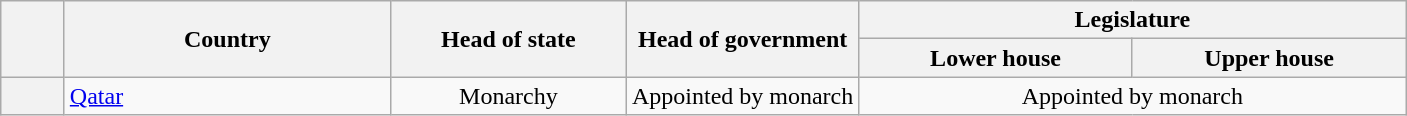<table class="wikitable" style="text-align:center">
<tr>
<th width=35 rowspan=2></th>
<th width=210 rowspan=2>Country</th>
<th width=150 rowspan=2>Head of state</th>
<th rowspan="2">Head of government</th>
<th colspan=2>Legislature</th>
</tr>
<tr>
<th width=175>Lower house</th>
<th width=175>Upper house</th>
</tr>
<tr>
<th></th>
<td style="text-align:left"><a href='#'>Qatar</a></td>
<td>Monarchy</td>
<td>Appointed by monarch</td>
<td colspan=2>Appointed by monarch</td>
</tr>
</table>
